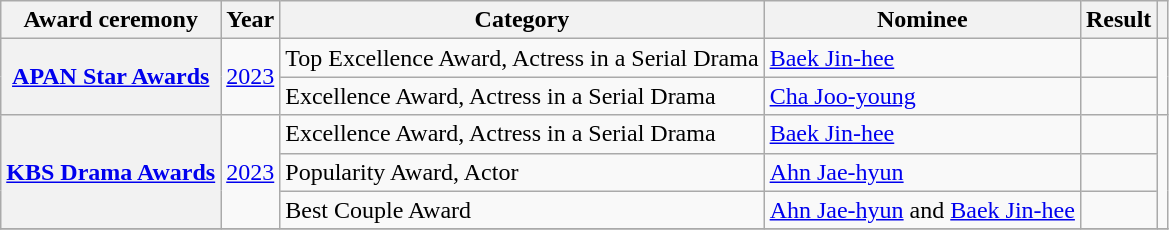<table class="wikitable plainrowheaders sortable">
<tr>
<th scope="col">Award ceremony</th>
<th scope="col">Year</th>
<th scope="col">Category</th>
<th scope="col">Nominee</th>
<th scope="col">Result</th>
<th scope="col" class="unsortable"></th>
</tr>
<tr>
<th rowspan="2" scope="row"><a href='#'>APAN Star Awards</a></th>
<td rowspan="2"><a href='#'>2023</a></td>
<td>Top Excellence Award, Actress in a Serial Drama</td>
<td><a href='#'>Baek Jin-hee</a></td>
<td></td>
<td style="text-align:center" rowspan=2></td>
</tr>
<tr>
<td>Excellence Award, Actress in a Serial Drama</td>
<td><a href='#'>Cha Joo-young</a></td>
<td></td>
</tr>
<tr>
<th rowspan="3" scope="row"><a href='#'>KBS Drama Awards</a></th>
<td rowspan="3"><a href='#'>2023</a></td>
<td>Excellence Award, Actress in a Serial Drama</td>
<td><a href='#'>Baek Jin-hee</a></td>
<td></td>
<td style="text-align:center" rowspan=3></td>
</tr>
<tr>
<td>Popularity Award, Actor</td>
<td><a href='#'>Ahn Jae-hyun</a></td>
<td></td>
</tr>
<tr>
<td>Best Couple Award</td>
<td><a href='#'>Ahn Jae-hyun</a> and <a href='#'>Baek Jin-hee</a></td>
<td></td>
</tr>
<tr>
</tr>
</table>
